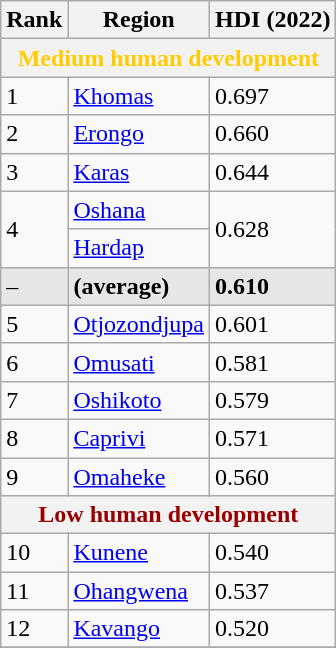<table class="wikitable sortable">
<tr>
<th class="sort">Rank</th>
<th class="sort">Region</th>
<th class="sort">HDI (2022)</th>
</tr>
<tr>
<th colspan="3" style="color:#fc0;">Medium human development</th>
</tr>
<tr>
<td>1</td>
<td style="text-align:left"><a href='#'>Khomas</a></td>
<td>0.697</td>
</tr>
<tr>
<td>2</td>
<td style="text-align:left"><a href='#'>Erongo</a></td>
<td>0.660</td>
</tr>
<tr>
<td>3</td>
<td style="text-align:left"><a href='#'>Karas</a></td>
<td>0.644</td>
</tr>
<tr>
<td rowspan="2">4</td>
<td style="text-align:left"><a href='#'>Oshana</a></td>
<td rowspan="2">0.628</td>
</tr>
<tr>
<td style="text-align:left"><a href='#'>Hardap</a></td>
</tr>
<tr style="background:#e6e6e6">
<td>–</td>
<td style="text-align:left"> <strong>(average)</strong></td>
<td><strong>0.610</strong></td>
</tr>
<tr>
<td>5</td>
<td style="text-align:left"><a href='#'>Otjozondjupa</a></td>
<td>0.601</td>
</tr>
<tr>
<td>6</td>
<td style="text-align:left"><a href='#'>Omusati</a></td>
<td>0.581</td>
</tr>
<tr>
<td>7</td>
<td style="text-align:left"><a href='#'>Oshikoto</a></td>
<td>0.579</td>
</tr>
<tr>
<td>8</td>
<td style="text-align:left"><a href='#'>Caprivi</a></td>
<td>0.571</td>
</tr>
<tr>
<td>9</td>
<td style="text-align:left"><a href='#'>Omaheke</a></td>
<td>0.560</td>
</tr>
<tr>
<th style="color: rgb(153, 0, 0);" colspan="4">Low human development</th>
</tr>
<tr>
<td>10</td>
<td style="text-align:left"><a href='#'>Kunene</a></td>
<td>0.540</td>
</tr>
<tr>
<td>11</td>
<td style="text-align:left"><a href='#'>Ohangwena</a></td>
<td>0.537</td>
</tr>
<tr>
<td>12</td>
<td style="text-align:left"><a href='#'>Kavango</a></td>
<td>0.520</td>
</tr>
<tr>
</tr>
</table>
